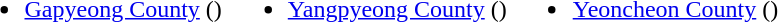<table>
<tr>
<td valign="top"><br><ul><li><a href='#'>Gapyeong County</a> ()</li></ul></td>
<td valign="top"><br><ul><li><a href='#'>Yangpyeong County</a> ()</li></ul></td>
<td valign="top"><br><ul><li><a href='#'>Yeoncheon County</a> ()</li></ul></td>
</tr>
</table>
